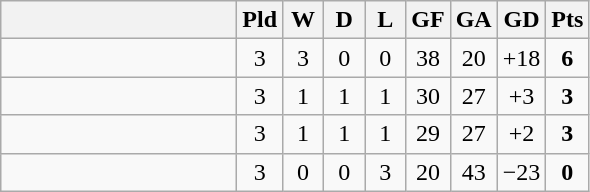<table class="wikitable" style="text-align:center;">
<tr>
<th width=150></th>
<th width=20>Pld</th>
<th width=20>W</th>
<th width=20>D</th>
<th width=20>L</th>
<th width=20>GF</th>
<th width=20>GA</th>
<th width=20>GD</th>
<th width=20>Pts</th>
</tr>
<tr>
<td align="left"></td>
<td>3</td>
<td>3</td>
<td>0</td>
<td>0</td>
<td>38</td>
<td>20</td>
<td>+18</td>
<td><strong>6</strong></td>
</tr>
<tr>
<td align="left"></td>
<td>3</td>
<td>1</td>
<td>1</td>
<td>1</td>
<td>30</td>
<td>27</td>
<td>+3</td>
<td><strong>3</strong></td>
</tr>
<tr>
<td align="left"></td>
<td>3</td>
<td>1</td>
<td>1</td>
<td>1</td>
<td>29</td>
<td>27</td>
<td>+2</td>
<td><strong>3</strong></td>
</tr>
<tr>
<td align="left"></td>
<td>3</td>
<td>0</td>
<td>0</td>
<td>3</td>
<td>20</td>
<td>43</td>
<td>−23</td>
<td><strong>0</strong></td>
</tr>
</table>
